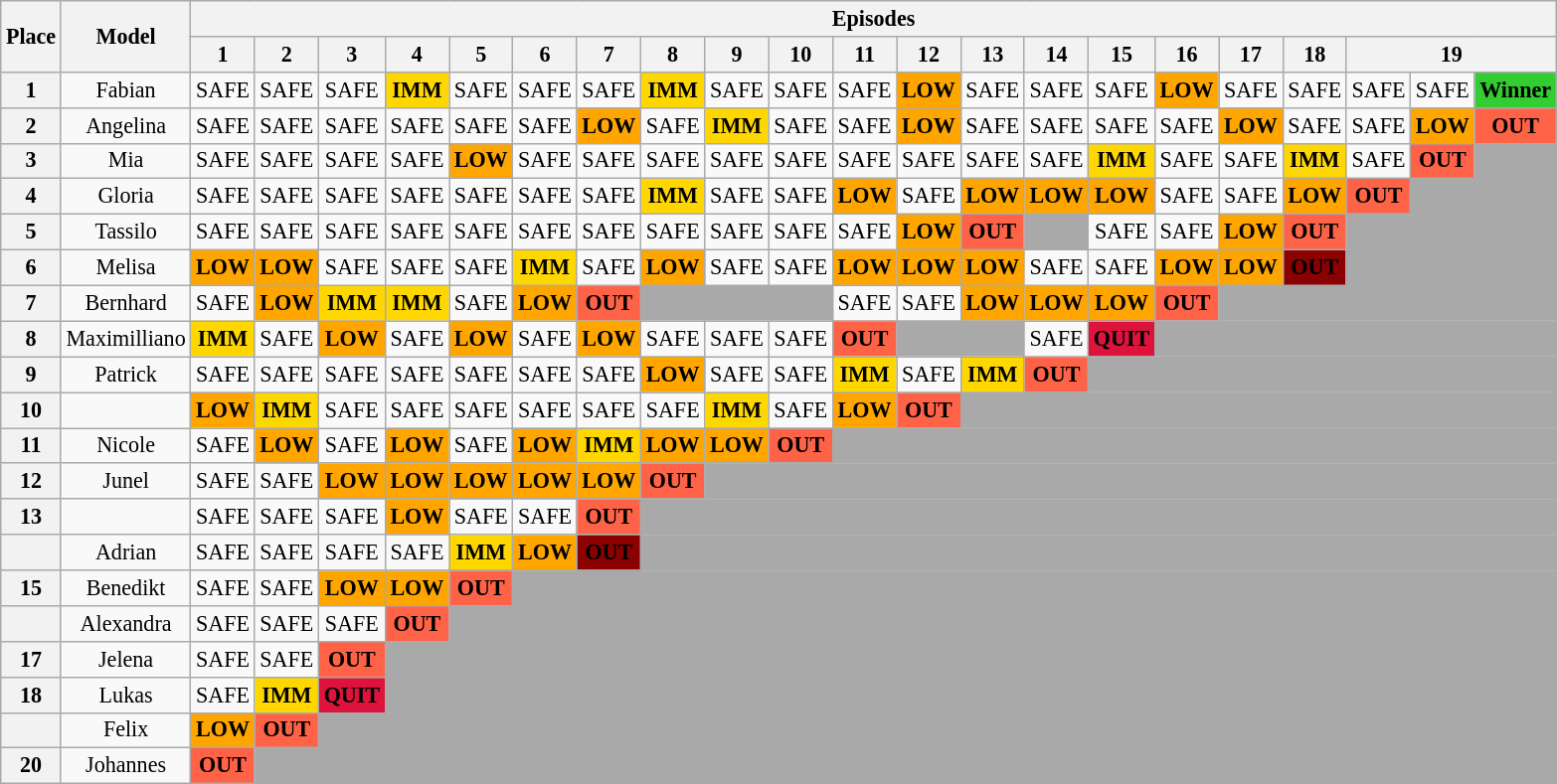<table class="wikitable" style="text-align:center; font-size:92%">
<tr>
<th rowspan="2">Place</th>
<th rowspan="2">Model</th>
<th colspan="22">Episodes</th>
</tr>
<tr>
<th>1</th>
<th>2</th>
<th>3</th>
<th>4</th>
<th>5</th>
<th>6</th>
<th>7</th>
<th>8</th>
<th>9</th>
<th>10</th>
<th>11</th>
<th>12</th>
<th>13</th>
<th>14</th>
<th>15</th>
<th>16</th>
<th>17</th>
<th>18</th>
<th colspan=3>19</th>
</tr>
<tr>
<th>1</th>
<td>Fabian</td>
<td>SAFE</td>
<td>SAFE</td>
<td>SAFE</td>
<td style="background:gold;"><strong>IMM</strong></td>
<td>SAFE</td>
<td>SAFE</td>
<td>SAFE</td>
<td style="background:gold;"><strong>IMM</strong></td>
<td>SAFE</td>
<td>SAFE</td>
<td>SAFE</td>
<td style="background:orange;"><strong>LOW</strong></td>
<td>SAFE</td>
<td>SAFE</td>
<td>SAFE</td>
<td style="background:orange;"><strong>LOW</strong></td>
<td>SAFE</td>
<td>SAFE</td>
<td>SAFE</td>
<td>SAFE</td>
<td style="background:limegreen;"><strong>Winner</strong></td>
</tr>
<tr>
<th>2</th>
<td>Angelina</td>
<td>SAFE</td>
<td>SAFE</td>
<td>SAFE</td>
<td>SAFE</td>
<td>SAFE</td>
<td>SAFE</td>
<td style="background:orange;"><strong>LOW</strong></td>
<td>SAFE</td>
<td style="background:gold;"><strong>IMM</strong></td>
<td>SAFE</td>
<td>SAFE</td>
<td style="background:orange;"><strong>LOW</strong></td>
<td>SAFE</td>
<td>SAFE</td>
<td>SAFE</td>
<td>SAFE</td>
<td style="background:orange;"><strong>LOW</strong></td>
<td>SAFE</td>
<td>SAFE</td>
<td style="background:orange;"><strong>LOW</strong></td>
<td style="background:tomato;"><strong>OUT</strong></td>
</tr>
<tr>
<th>3</th>
<td>Mia</td>
<td>SAFE</td>
<td>SAFE</td>
<td>SAFE</td>
<td>SAFE</td>
<td style="background:orange;"><strong>LOW</strong></td>
<td>SAFE</td>
<td>SAFE</td>
<td>SAFE</td>
<td>SAFE</td>
<td>SAFE</td>
<td>SAFE</td>
<td>SAFE</td>
<td>SAFE</td>
<td>SAFE</td>
<td style="background:gold;"><strong>IMM</strong></td>
<td>SAFE</td>
<td>SAFE</td>
<td style="background:gold;"><strong>IMM</strong></td>
<td>SAFE</td>
<td style="background:tomato;"><strong>OUT</strong></td>
<td style="background:darkgrey;" colspan="15"></td>
</tr>
<tr>
<th>4</th>
<td>Gloria</td>
<td>SAFE</td>
<td>SAFE</td>
<td>SAFE</td>
<td>SAFE</td>
<td>SAFE</td>
<td>SAFE</td>
<td>SAFE</td>
<td style="background:gold;"><strong>IMM</strong></td>
<td>SAFE</td>
<td>SAFE</td>
<td style="background:orange;"><strong>LOW</strong></td>
<td>SAFE</td>
<td style="background:orange;"><strong>LOW</strong></td>
<td style="background:orange;"><strong>LOW</strong></td>
<td style="background:orange;"><strong>LOW</strong></td>
<td>SAFE</td>
<td>SAFE</td>
<td style="background:orange;"><strong>LOW</strong></td>
<td style="background:tomato;"><strong>OUT</strong></td>
<td style="background:darkgrey;" colspan="165"></td>
</tr>
<tr>
<th>5</th>
<td>Tassilo</td>
<td>SAFE</td>
<td>SAFE</td>
<td>SAFE</td>
<td>SAFE</td>
<td>SAFE</td>
<td>SAFE</td>
<td>SAFE</td>
<td>SAFE</td>
<td>SAFE</td>
<td>SAFE</td>
<td>SAFE</td>
<td style="background:orange;"><strong>LOW</strong></td>
<td style="background:tomato;"><strong>OUT</strong></td>
<td colspan="1" style="background:darkgray;"></td>
<td>SAFE</td>
<td>SAFE</td>
<td style="background:orange;"><strong>LOW</strong></td>
<td style="background:tomato;"><strong>OUT</strong></td>
<td style="background:darkgrey;" colspan="165"></td>
</tr>
<tr>
<th>6</th>
<td>Melisa</td>
<td style="background:orange;"><strong>LOW</strong></td>
<td style="background:orange;"><strong>LOW</strong></td>
<td>SAFE</td>
<td>SAFE</td>
<td>SAFE</td>
<td style="background:gold;"><strong>IMM</strong></td>
<td>SAFE</td>
<td style="background:orange;"><strong>LOW</strong></td>
<td>SAFE</td>
<td>SAFE</td>
<td style="background:orange;"><strong>LOW</strong></td>
<td style="background:orange;"><strong>LOW</strong></td>
<td style="background:orange;"><strong>LOW</strong></td>
<td>SAFE</td>
<td>SAFE</td>
<td style="background:orange;"><strong>LOW</strong></td>
<td style="background:orange;"><strong>LOW</strong></td>
<td style="background:darkred;"><span><strong>OUT</strong></span></td>
<td style="background:darkgrey;" colspan="135"></td>
</tr>
<tr>
<th>7</th>
<td>Bernhard</td>
<td>SAFE</td>
<td style="background:orange;"><strong>LOW</strong></td>
<td style="background:gold;"><strong>IMM</strong></td>
<td style="background:gold;"><strong>IMM</strong></td>
<td>SAFE</td>
<td style="background:orange;"><strong>LOW</strong></td>
<td style="background:tomato;"><strong>OUT</strong></td>
<td colspan="3" style="background:darkgray;"></td>
<td>SAFE</td>
<td>SAFE</td>
<td style="background:orange;"><strong>LOW</strong></td>
<td style="background:orange;"><strong>LOW</strong></td>
<td style="background:orange;"><strong>LOW</strong></td>
<td style="background:tomato;"><strong>OUT</strong></td>
<td style="background:darkgrey;" colspan="165"></td>
</tr>
<tr>
<th>8</th>
<td>Maximilliano</td>
<td style="background:gold;"><strong>IMM</strong></td>
<td>SAFE</td>
<td style="background:orange;"><strong>LOW</strong></td>
<td>SAFE</td>
<td style="background:orange;"><strong>LOW</strong></td>
<td>SAFE</td>
<td style="background:orange;"><strong>LOW</strong></td>
<td>SAFE</td>
<td>SAFE</td>
<td>SAFE</td>
<td style="background:tomato;"><strong>OUT</strong></td>
<td colspan="2" style="background:darkgray;"></td>
<td>SAFE</td>
<td style="background:crimson;"><span><strong>QUIT</strong></span></td>
<td style="background:darkgrey;" colspan="15"></td>
</tr>
<tr>
<th>9</th>
<td>Patrick</td>
<td>SAFE</td>
<td>SAFE</td>
<td>SAFE</td>
<td>SAFE</td>
<td>SAFE</td>
<td>SAFE</td>
<td>SAFE</td>
<td style="background:orange;"><strong>LOW</strong></td>
<td>SAFE</td>
<td>SAFE</td>
<td style="background:gold;"><strong>IMM</strong></td>
<td>SAFE</td>
<td style="background:gold;"><strong>IMM</strong></td>
<td style="background:tomato;"><strong>OUT</strong></td>
<td style="background:darkgrey;" colspan="165"></td>
</tr>
<tr>
<th>10</th>
<td></td>
<td style="background:orange;"><strong>LOW</strong></td>
<td style="background:gold;"><strong>IMM</strong></td>
<td>SAFE</td>
<td>SAFE</td>
<td>SAFE</td>
<td>SAFE</td>
<td>SAFE</td>
<td>SAFE</td>
<td style="background:gold;"><strong>IMM</strong></td>
<td>SAFE</td>
<td style="background:orange;"><strong>LOW</strong></td>
<td style="background:tomato;"><strong>OUT</strong></td>
<td style="background:darkgrey;" colspan="157"></td>
</tr>
<tr>
<th>11</th>
<td>Nicole</td>
<td>SAFE</td>
<td style="background:orange;"><strong>LOW</strong></td>
<td>SAFE</td>
<td style="background:orange;"><strong>LOW</strong></td>
<td>SAFE</td>
<td style="background:orange;"><strong>LOW</strong></td>
<td style="background:gold;"><strong>IMM</strong></td>
<td style="background:orange;"><strong>LOW</strong></td>
<td style="background:orange;"><strong>LOW</strong></td>
<td style="background:tomato;"><strong>OUT</strong></td>
<td style="background:darkgrey;" colspan="165"></td>
</tr>
<tr>
<th>12</th>
<td>Junel</td>
<td>SAFE</td>
<td>SAFE</td>
<td style="background:orange;"><strong>LOW</strong></td>
<td style="background:orange;"><strong>LOW</strong></td>
<td style="background:orange;"><strong>LOW</strong></td>
<td style="background:orange;"><strong>LOW</strong></td>
<td style="background:orange;"><strong>LOW</strong></td>
<td style="background:tomato;"><strong>OUT</strong></td>
<td style="background:darkgrey;" colspan="165"></td>
</tr>
<tr>
<th>13</th>
<td></td>
<td>SAFE</td>
<td>SAFE</td>
<td>SAFE</td>
<td style="background:orange;"><strong>LOW</strong></td>
<td>SAFE</td>
<td>SAFE</td>
<td style="background:tomato;"><strong>OUT</strong></td>
<td style="background:darkgrey;" colspan="105"></td>
</tr>
<tr>
<th></th>
<td>Adrian</td>
<td>SAFE</td>
<td>SAFE</td>
<td>SAFE</td>
<td>SAFE</td>
<td style="background:gold;"><strong>IMM</strong></td>
<td style="background:orange;"><strong>LOW</strong></td>
<td style="background:darkred;"><span><strong>OUT</strong></span></td>
<td style="background:darkgrey;" colspan="135"></td>
</tr>
<tr>
<th>15</th>
<td>Benedikt</td>
<td>SAFE</td>
<td>SAFE</td>
<td style="background:orange;"><strong>LOW</strong></td>
<td style="background:orange;"><strong>LOW</strong></td>
<td style="background:tomato;"><strong>OUT</strong></td>
<td style="background:darkgrey;" colspan="165"></td>
</tr>
<tr>
<th></th>
<td>Alexandra</td>
<td>SAFE</td>
<td>SAFE</td>
<td>SAFE</td>
<td style="background:tomato;"><strong>OUT</strong></td>
<td style="background:darkgrey;" colspan="515"></td>
</tr>
<tr>
<th>17</th>
<td>Jelena</td>
<td>SAFE</td>
<td>SAFE</td>
<td style="background:tomato;"><strong>OUT</strong></td>
<td style="background:darkgrey;" colspan="155"></td>
</tr>
<tr>
<th>18</th>
<td>Lukas</td>
<td>SAFE</td>
<td style="background:gold;"><strong>IMM</strong></td>
<td style="background:crimson;"><span><strong>QUIT</strong></span></td>
<td style="background:darkgrey;" colspan="155"></td>
</tr>
<tr>
<th></th>
<td>Felix</td>
<td style="background:orange;"><strong>LOW</strong></td>
<td style="background:tomato;"><strong>OUT</strong></td>
<td style="background:darkgrey;" colspan="105"></td>
</tr>
<tr>
<th>20</th>
<td>Johannes</td>
<td style="background:tomato;"><strong>OUT</strong></td>
<td style="background:darkgrey;" colspan="150"></td>
</tr>
</table>
